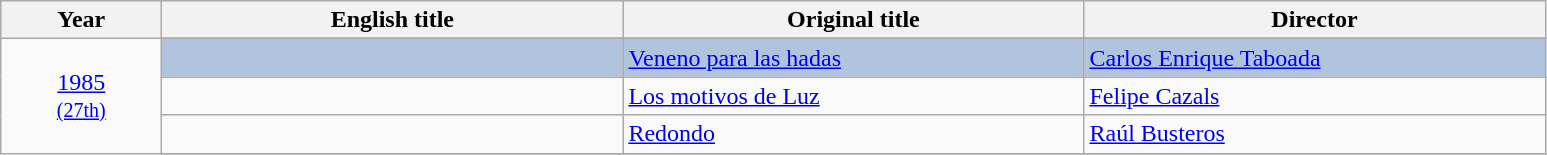<table class="wikitable">
<tr>
<th width="100"><strong>Year</strong></th>
<th width="300"><strong>English title</strong></th>
<th width="300"><strong>Original title</strong></th>
<th width="300"><strong>Director</strong></th>
</tr>
<tr>
<td rowspan="6" style="text-align:center;"><a href='#'>1985</a><br><small><a href='#'>(27th)</a></small></td>
</tr>
<tr style="background:#B0C4DE;">
<td></td>
<td><a href='#'>Veneno para las hadas</a></td>
<td><a href='#'>Carlos Enrique Taboada</a></td>
</tr>
<tr>
<td></td>
<td><a href='#'>Los motivos de Luz</a></td>
<td><a href='#'>Felipe Cazals</a></td>
</tr>
<tr>
<td></td>
<td><a href='#'>Redondo</a></td>
<td><a href='#'>Raúl Busteros</a></td>
</tr>
<tr>
</tr>
</table>
